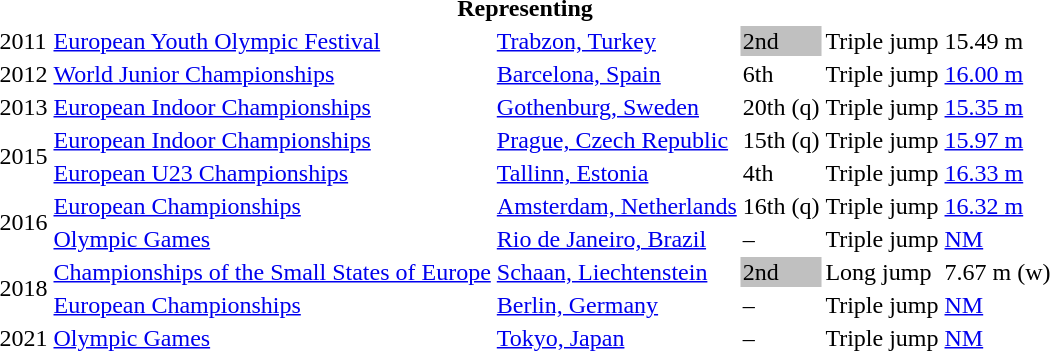<table>
<tr>
<th colspan="6">Representing </th>
</tr>
<tr>
<td>2011</td>
<td><a href='#'>European Youth Olympic Festival</a></td>
<td><a href='#'>Trabzon, Turkey</a></td>
<td bgcolor=silver>2nd</td>
<td>Triple jump</td>
<td>15.49 m</td>
</tr>
<tr>
<td>2012</td>
<td><a href='#'>World Junior Championships</a></td>
<td><a href='#'>Barcelona, Spain</a></td>
<td>6th</td>
<td>Triple jump</td>
<td><a href='#'>16.00 m</a></td>
</tr>
<tr>
<td>2013</td>
<td><a href='#'>European Indoor Championships</a></td>
<td><a href='#'>Gothenburg, Sweden</a></td>
<td>20th (q)</td>
<td>Triple jump</td>
<td><a href='#'>15.35 m</a></td>
</tr>
<tr>
<td rowspan=2>2015</td>
<td><a href='#'>European Indoor Championships</a></td>
<td><a href='#'>Prague, Czech Republic</a></td>
<td>15th (q)</td>
<td>Triple jump</td>
<td><a href='#'>15.97 m</a></td>
</tr>
<tr>
<td><a href='#'>European U23 Championships</a></td>
<td><a href='#'>Tallinn, Estonia</a></td>
<td>4th</td>
<td>Triple jump</td>
<td><a href='#'>16.33 m</a></td>
</tr>
<tr>
<td rowspan=2>2016</td>
<td><a href='#'>European Championships</a></td>
<td><a href='#'>Amsterdam, Netherlands</a></td>
<td>16th (q)</td>
<td>Triple jump</td>
<td><a href='#'>16.32 m</a></td>
</tr>
<tr>
<td><a href='#'>Olympic Games</a></td>
<td><a href='#'>Rio de Janeiro, Brazil</a></td>
<td>–</td>
<td>Triple jump</td>
<td><a href='#'>NM</a></td>
</tr>
<tr>
<td rowspan=2>2018</td>
<td><a href='#'>Championships of the Small States of Europe</a></td>
<td><a href='#'>Schaan, Liechtenstein</a></td>
<td bgcolor=silver>2nd</td>
<td>Long jump</td>
<td>7.67 m (w)</td>
</tr>
<tr>
<td><a href='#'>European Championships</a></td>
<td><a href='#'>Berlin, Germany</a></td>
<td>–</td>
<td>Triple jump</td>
<td><a href='#'>NM</a></td>
</tr>
<tr>
<td>2021</td>
<td><a href='#'>Olympic Games</a></td>
<td><a href='#'>Tokyo, Japan</a></td>
<td>–</td>
<td>Triple jump</td>
<td><a href='#'>NM</a></td>
</tr>
</table>
